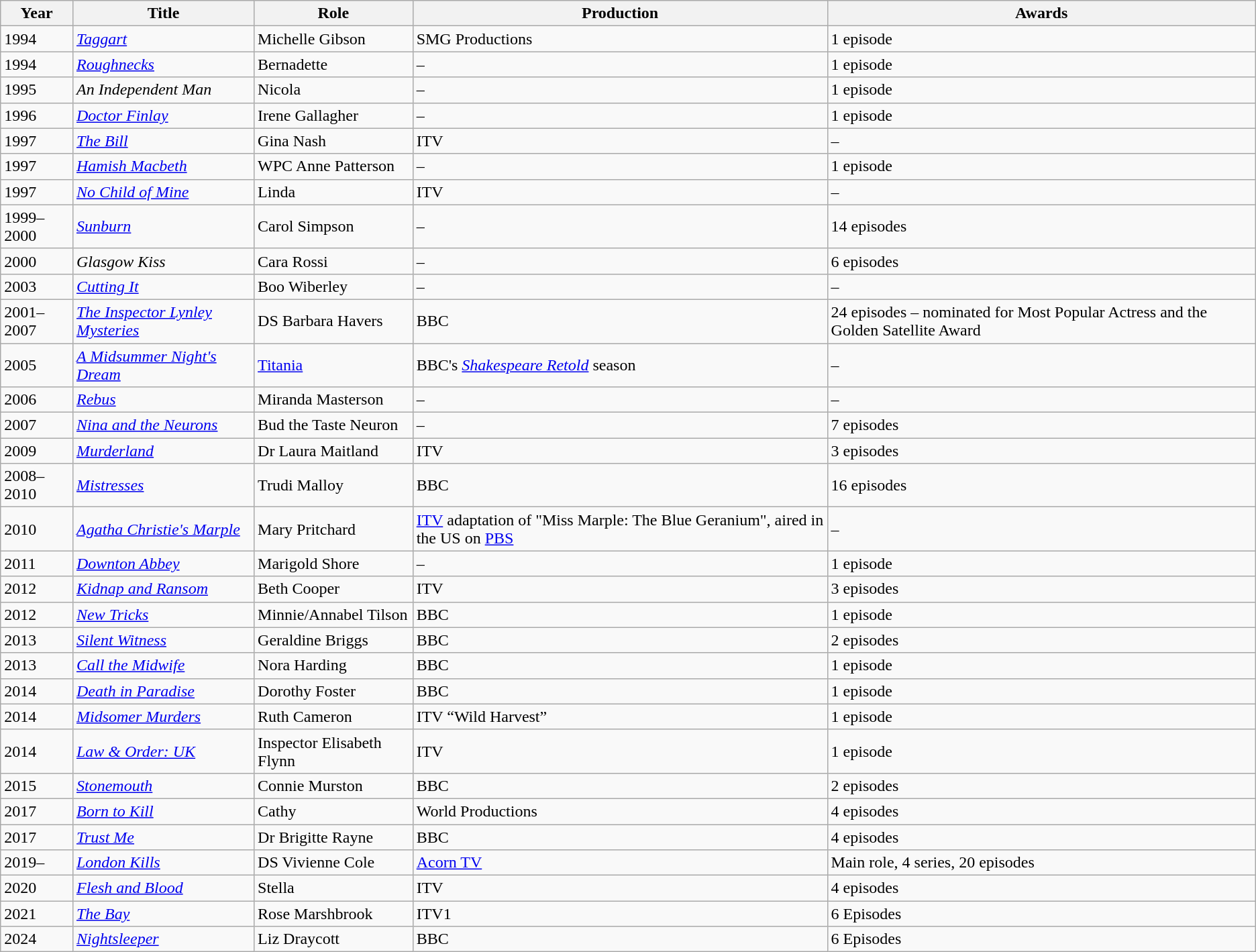<table class="wikitable sortable">
<tr>
<th>Year</th>
<th>Title</th>
<th>Role</th>
<th>Production</th>
<th>Awards</th>
</tr>
<tr>
<td>1994</td>
<td><em><a href='#'>Taggart</a></em></td>
<td>Michelle Gibson</td>
<td>SMG Productions</td>
<td>1 episode</td>
</tr>
<tr>
<td>1994</td>
<td><em><a href='#'>Roughnecks</a></em></td>
<td>Bernadette</td>
<td>–</td>
<td>1 episode</td>
</tr>
<tr>
<td>1995</td>
<td><em>An Independent Man</em></td>
<td>Nicola</td>
<td>–</td>
<td>1 episode</td>
</tr>
<tr>
<td>1996</td>
<td><em><a href='#'>Doctor Finlay</a></em></td>
<td>Irene Gallagher</td>
<td>–</td>
<td>1 episode</td>
</tr>
<tr>
<td>1997</td>
<td><em><a href='#'>The Bill</a></em></td>
<td>Gina Nash</td>
<td>ITV</td>
<td>–</td>
</tr>
<tr>
<td>1997</td>
<td><em><a href='#'>Hamish Macbeth</a></em></td>
<td>WPC Anne Patterson</td>
<td>–</td>
<td>1 episode</td>
</tr>
<tr>
<td>1997</td>
<td><em><a href='#'>No Child of Mine</a></em></td>
<td>Linda</td>
<td>ITV</td>
<td>–</td>
</tr>
<tr>
<td>1999–2000</td>
<td><em><a href='#'>Sunburn</a></em></td>
<td>Carol Simpson</td>
<td>–</td>
<td>14 episodes</td>
</tr>
<tr>
<td>2000</td>
<td><em>Glasgow Kiss</em></td>
<td>Cara Rossi</td>
<td>–</td>
<td>6 episodes</td>
</tr>
<tr>
<td>2003</td>
<td><em><a href='#'>Cutting It</a></em></td>
<td>Boo Wiberley</td>
<td>–</td>
<td>–</td>
</tr>
<tr>
<td>2001–2007</td>
<td><em><a href='#'>The Inspector Lynley Mysteries</a></em></td>
<td>DS Barbara Havers</td>
<td>BBC</td>
<td>24 episodes – nominated for Most Popular Actress and the Golden Satellite Award</td>
</tr>
<tr>
<td>2005</td>
<td><em><a href='#'>A Midsummer Night's Dream</a></em></td>
<td><a href='#'>Titania</a></td>
<td>BBC's <em><a href='#'>Shakespeare Retold</a></em> season</td>
<td>–</td>
</tr>
<tr>
<td>2006</td>
<td><em><a href='#'>Rebus</a></em></td>
<td>Miranda Masterson</td>
<td>–</td>
<td>–</td>
</tr>
<tr>
<td>2007</td>
<td><em><a href='#'>Nina and the Neurons</a></em></td>
<td>Bud the Taste Neuron</td>
<td>–</td>
<td>7 episodes</td>
</tr>
<tr>
<td>2009</td>
<td><em><a href='#'>Murderland</a></em></td>
<td>Dr Laura Maitland</td>
<td>ITV</td>
<td>3 episodes</td>
</tr>
<tr>
<td>2008–2010</td>
<td><em><a href='#'>Mistresses</a></em></td>
<td>Trudi Malloy</td>
<td>BBC</td>
<td>16 episodes</td>
</tr>
<tr>
<td>2010</td>
<td><em><a href='#'>Agatha Christie's Marple</a></em></td>
<td>Mary Pritchard</td>
<td><a href='#'>ITV</a> adaptation of "Miss Marple: The Blue Geranium", aired in the US on <a href='#'>PBS</a></td>
<td>–</td>
</tr>
<tr>
<td>2011</td>
<td><em><a href='#'>Downton Abbey</a></em></td>
<td>Marigold Shore</td>
<td>–</td>
<td>1 episode</td>
</tr>
<tr>
<td>2012</td>
<td><em><a href='#'>Kidnap and Ransom</a></em></td>
<td>Beth Cooper</td>
<td>ITV</td>
<td>3 episodes</td>
</tr>
<tr>
<td>2012</td>
<td><em><a href='#'>New Tricks</a></em></td>
<td>Minnie/Annabel Tilson</td>
<td>BBC</td>
<td>1 episode</td>
</tr>
<tr>
<td>2013</td>
<td><em><a href='#'>Silent Witness</a></em></td>
<td>Geraldine Briggs</td>
<td>BBC</td>
<td>2 episodes</td>
</tr>
<tr>
<td>2013</td>
<td><em><a href='#'>Call the Midwife</a></em></td>
<td>Nora Harding</td>
<td>BBC</td>
<td>1 episode</td>
</tr>
<tr>
<td>2014</td>
<td><em><a href='#'>Death in Paradise</a></em></td>
<td>Dorothy Foster</td>
<td>BBC</td>
<td>1 episode</td>
</tr>
<tr l>
<td>2014</td>
<td><em><a href='#'>Midsomer Murders</a></em></td>
<td>Ruth Cameron</td>
<td>ITV “Wild Harvest”</td>
<td>1 episode</td>
</tr>
<tr>
<td>2014</td>
<td><em><a href='#'>Law & Order: UK</a></em></td>
<td>Inspector Elisabeth Flynn</td>
<td>ITV</td>
<td>1 episode</td>
</tr>
<tr>
<td>2015</td>
<td><em><a href='#'>Stonemouth</a></em></td>
<td>Connie Murston</td>
<td>BBC</td>
<td>2 episodes</td>
</tr>
<tr>
<td>2017</td>
<td><em><a href='#'>Born to Kill</a></em></td>
<td>Cathy</td>
<td>World Productions</td>
<td>4 episodes</td>
</tr>
<tr>
<td>2017</td>
<td><em><a href='#'>Trust Me</a></em></td>
<td>Dr Brigitte Rayne</td>
<td>BBC</td>
<td>4 episodes</td>
</tr>
<tr>
<td>2019–</td>
<td><em><a href='#'>London Kills</a></em></td>
<td>DS Vivienne Cole</td>
<td><a href='#'>Acorn TV</a></td>
<td>Main role, 4 series, 20 episodes</td>
</tr>
<tr>
<td>2020</td>
<td><em><a href='#'>Flesh and Blood</a></em></td>
<td>Stella</td>
<td>ITV</td>
<td>4 episodes</td>
</tr>
<tr>
<td>2021</td>
<td><em><a href='#'>The Bay</a></em></td>
<td>Rose Marshbrook</td>
<td>ITV1</td>
<td>6 Episodes</td>
</tr>
<tr>
<td>2024</td>
<td><em><a href='#'>Nightsleeper</a></em></td>
<td>Liz Draycott</td>
<td>BBC</td>
<td>6 Episodes</td>
</tr>
</table>
